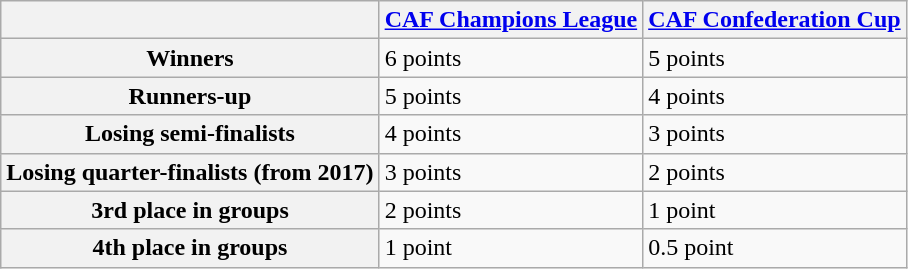<table class="wikitable">
<tr>
<th></th>
<th><a href='#'>CAF Champions League</a></th>
<th><a href='#'>CAF Confederation Cup</a></th>
</tr>
<tr>
<th>Winners</th>
<td>6 points</td>
<td>5 points</td>
</tr>
<tr>
<th>Runners-up</th>
<td>5 points</td>
<td>4 points</td>
</tr>
<tr>
<th>Losing semi-finalists</th>
<td>4 points</td>
<td>3 points</td>
</tr>
<tr>
<th>Losing quarter-finalists (from 2017)</th>
<td>3 points</td>
<td>2 points</td>
</tr>
<tr>
<th>3rd place in groups</th>
<td>2 points</td>
<td>1 point</td>
</tr>
<tr>
<th>4th place in groups</th>
<td>1 point</td>
<td>0.5 point</td>
</tr>
</table>
